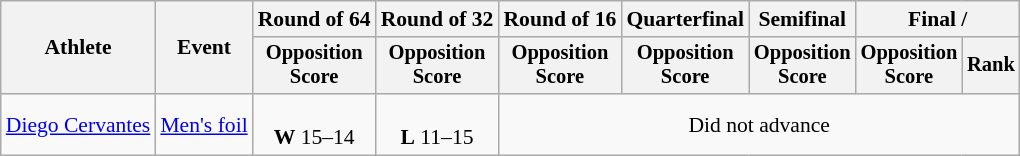<table class="wikitable" style="font-size:90%">
<tr>
<th rowspan="2">Athlete</th>
<th rowspan="2">Event</th>
<th>Round of 64</th>
<th>Round of 32</th>
<th>Round of 16</th>
<th>Quarterfinal</th>
<th>Semifinal</th>
<th colspan=2>Final / </th>
</tr>
<tr style="font-size:95%">
<th>Opposition <br> Score</th>
<th>Opposition <br> Score</th>
<th>Opposition <br> Score</th>
<th>Opposition <br> Score</th>
<th>Opposition <br> Score</th>
<th>Opposition <br> Score</th>
<th>Rank</th>
</tr>
<tr align=center>
<td align=left><a href='#'>Diego Cervantes</a></td>
<td align=left><a href='#'>Men's foil</a></td>
<td><br><strong>W</strong> 15–14</td>
<td><br><strong>L</strong> 11–15</td>
<td colspan=5>Did not advance</td>
</tr>
</table>
